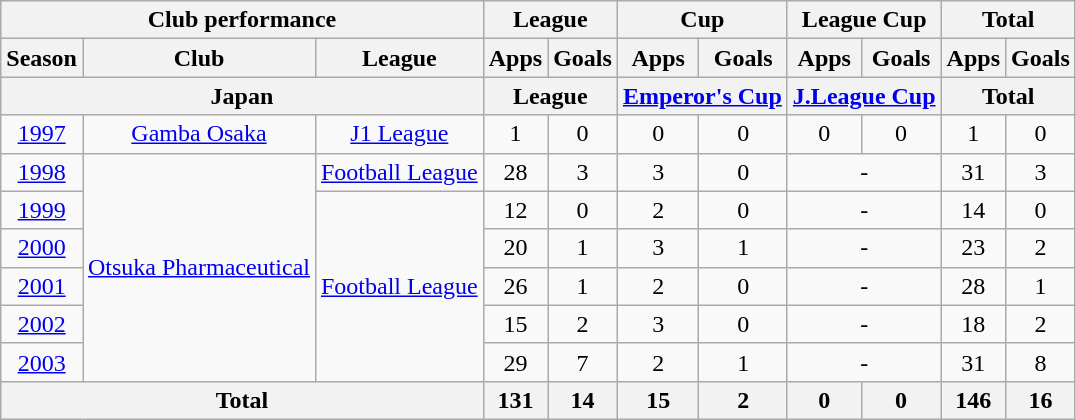<table class="wikitable" style="text-align:center;">
<tr>
<th colspan=3>Club performance</th>
<th colspan=2>League</th>
<th colspan=2>Cup</th>
<th colspan=2>League Cup</th>
<th colspan=2>Total</th>
</tr>
<tr>
<th>Season</th>
<th>Club</th>
<th>League</th>
<th>Apps</th>
<th>Goals</th>
<th>Apps</th>
<th>Goals</th>
<th>Apps</th>
<th>Goals</th>
<th>Apps</th>
<th>Goals</th>
</tr>
<tr>
<th colspan=3>Japan</th>
<th colspan=2>League</th>
<th colspan=2><a href='#'>Emperor's Cup</a></th>
<th colspan=2><a href='#'>J.League Cup</a></th>
<th colspan=2>Total</th>
</tr>
<tr>
<td><a href='#'>1997</a></td>
<td><a href='#'>Gamba Osaka</a></td>
<td><a href='#'>J1 League</a></td>
<td>1</td>
<td>0</td>
<td>0</td>
<td>0</td>
<td>0</td>
<td>0</td>
<td>1</td>
<td>0</td>
</tr>
<tr>
<td><a href='#'>1998</a></td>
<td rowspan="6"><a href='#'>Otsuka Pharmaceutical</a></td>
<td><a href='#'>Football League</a></td>
<td>28</td>
<td>3</td>
<td>3</td>
<td>0</td>
<td colspan="2">-</td>
<td>31</td>
<td>3</td>
</tr>
<tr>
<td><a href='#'>1999</a></td>
<td rowspan="5"><a href='#'>Football League</a></td>
<td>12</td>
<td>0</td>
<td>2</td>
<td>0</td>
<td colspan="2">-</td>
<td>14</td>
<td>0</td>
</tr>
<tr>
<td><a href='#'>2000</a></td>
<td>20</td>
<td>1</td>
<td>3</td>
<td>1</td>
<td colspan="2">-</td>
<td>23</td>
<td>2</td>
</tr>
<tr>
<td><a href='#'>2001</a></td>
<td>26</td>
<td>1</td>
<td>2</td>
<td>0</td>
<td colspan="2">-</td>
<td>28</td>
<td>1</td>
</tr>
<tr>
<td><a href='#'>2002</a></td>
<td>15</td>
<td>2</td>
<td>3</td>
<td>0</td>
<td colspan="2">-</td>
<td>18</td>
<td>2</td>
</tr>
<tr>
<td><a href='#'>2003</a></td>
<td>29</td>
<td>7</td>
<td>2</td>
<td>1</td>
<td colspan="2">-</td>
<td>31</td>
<td>8</td>
</tr>
<tr>
<th colspan=3>Total</th>
<th>131</th>
<th>14</th>
<th>15</th>
<th>2</th>
<th>0</th>
<th>0</th>
<th>146</th>
<th>16</th>
</tr>
</table>
